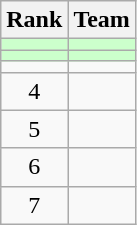<table class="wikitable">
<tr>
<th>Rank</th>
<th>Team</th>
</tr>
<tr bgcolor=ccffcc>
<td align=center></td>
<td></td>
</tr>
<tr bgcolor=ccffcc>
<td align=center></td>
<td></td>
</tr>
<tr>
<td align=center></td>
<td></td>
</tr>
<tr>
<td align=center>4</td>
<td></td>
</tr>
<tr>
<td align=center>5</td>
<td></td>
</tr>
<tr>
<td align=center>6</td>
<td></td>
</tr>
<tr>
<td align=center>7</td>
<td></td>
</tr>
</table>
